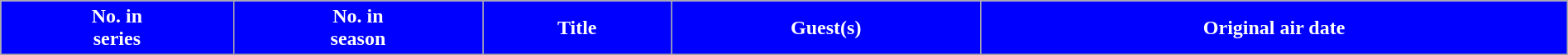<table class="wikitable plainrowheaders" style="width:100%;">
<tr>
<th style="background:#0000FF; color:#fff;">No. in<br>series</th>
<th style="background:#0000FF; color:#fff;">No. in<br>season</th>
<th style="background:#0000FF; color:#fff;">Title</th>
<th style="background:#0000FF; color:#fff;">Guest(s)</th>
<th style="background:#0000FF; color:#fff;">Original air date<br>
















</th>
</tr>
</table>
